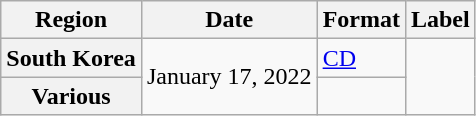<table class="wikitable plainrowheaders">
<tr>
<th scope="col">Region</th>
<th scope="col">Date</th>
<th scope="col">Format</th>
<th scope="col">Label</th>
</tr>
<tr>
<th scope="row">South Korea</th>
<td rowspan="2">January 17, 2022</td>
<td><a href='#'>CD</a></td>
<td rowspan="2"></td>
</tr>
<tr>
<th scope="row">Various </th>
<td></td>
</tr>
</table>
